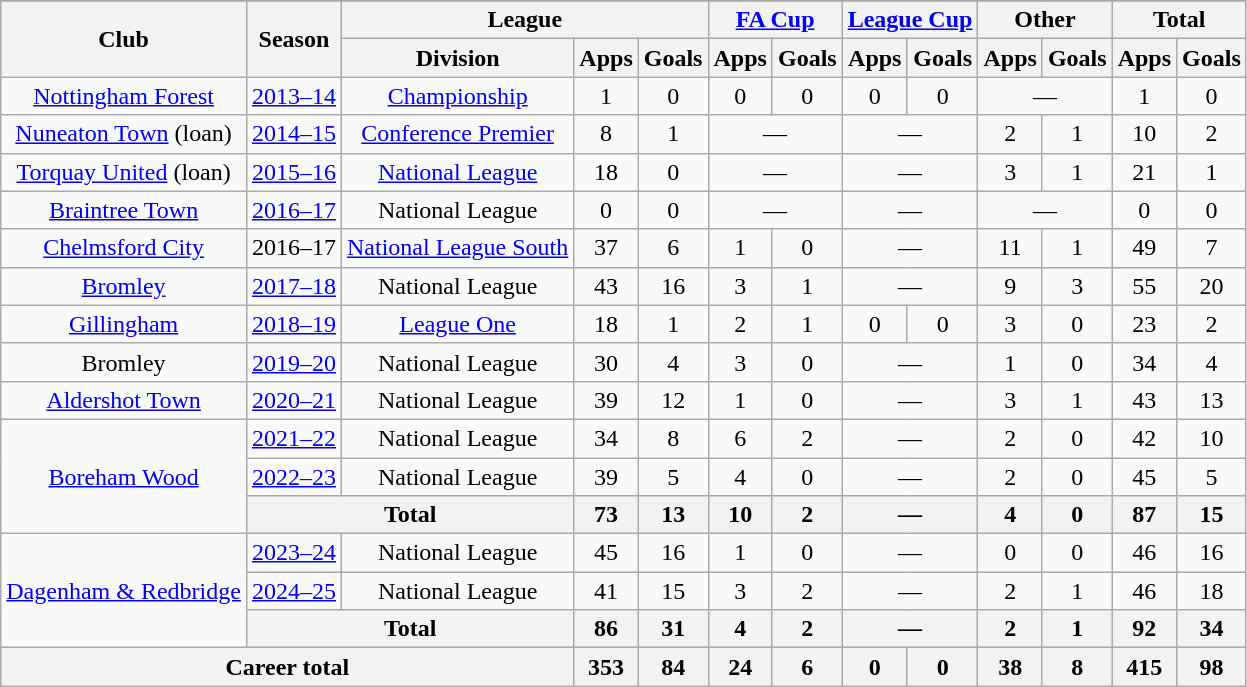<table class="wikitable" style="text-align: center;">
<tr>
</tr>
<tr>
<th rowspan="2">Club</th>
<th rowspan="2">Season</th>
<th colspan="3">League</th>
<th colspan="2"><a href='#'>FA Cup</a></th>
<th colspan="2"><a href='#'>League Cup</a></th>
<th colspan="2">Other</th>
<th colspan="2">Total</th>
</tr>
<tr>
<th>Division</th>
<th>Apps</th>
<th>Goals</th>
<th>Apps</th>
<th>Goals</th>
<th>Apps</th>
<th>Goals</th>
<th>Apps</th>
<th>Goals</th>
<th>Apps</th>
<th>Goals</th>
</tr>
<tr>
<td><a href='#'>Nottingham Forest</a></td>
<td><a href='#'>2013–14</a></td>
<td><a href='#'>Championship</a></td>
<td>1</td>
<td>0</td>
<td>0</td>
<td>0</td>
<td>0</td>
<td>0</td>
<td colspan="2">—</td>
<td>1</td>
<td>0</td>
</tr>
<tr>
<td rowspan="1" valign="center"><a href='#'>Nuneaton Town</a> (loan)</td>
<td><a href='#'>2014–15</a></td>
<td><a href='#'>Conference Premier</a></td>
<td>8</td>
<td>1</td>
<td colspan="2">—</td>
<td colspan="2">—</td>
<td>2</td>
<td>1</td>
<td>10</td>
<td>2</td>
</tr>
<tr>
<td rowspan="1" valign="center"><a href='#'>Torquay United</a> (loan)</td>
<td><a href='#'>2015–16</a></td>
<td><a href='#'>National League</a></td>
<td>18</td>
<td>0</td>
<td colspan="2">—</td>
<td colspan="2">—</td>
<td>3</td>
<td>1</td>
<td>21</td>
<td>1</td>
</tr>
<tr>
<td><a href='#'>Braintree Town</a></td>
<td><a href='#'>2016–17</a></td>
<td>National League</td>
<td>0</td>
<td>0</td>
<td colspan="2">—</td>
<td colspan="2">—</td>
<td colspan="2">—</td>
<td>0</td>
<td>0</td>
</tr>
<tr>
<td rowspan="1" valign="center"><a href='#'>Chelmsford City</a></td>
<td>2016–17</td>
<td><a href='#'>National League South</a></td>
<td>37</td>
<td>6</td>
<td>1</td>
<td>0</td>
<td colspan="2">—</td>
<td>11</td>
<td>1</td>
<td>49</td>
<td>7</td>
</tr>
<tr>
<td rowspan="1" valign="center"><a href='#'>Bromley</a></td>
<td><a href='#'>2017–18</a></td>
<td>National League</td>
<td>43</td>
<td>16</td>
<td>3</td>
<td>1</td>
<td colspan="2">—</td>
<td>9</td>
<td>3</td>
<td>55</td>
<td>20</td>
</tr>
<tr>
<td><a href='#'>Gillingham</a></td>
<td><a href='#'>2018–19</a></td>
<td><a href='#'>League One</a></td>
<td>18</td>
<td>1</td>
<td>2</td>
<td>1</td>
<td>0</td>
<td>0</td>
<td>3</td>
<td>0</td>
<td>23</td>
<td>2</td>
</tr>
<tr>
<td>Bromley</td>
<td><a href='#'>2019–20</a></td>
<td>National League</td>
<td>30</td>
<td>4</td>
<td>3</td>
<td>0</td>
<td colspan="2">—</td>
<td>1</td>
<td>0</td>
<td>34</td>
<td>4</td>
</tr>
<tr>
<td><a href='#'>Aldershot Town</a></td>
<td><a href='#'>2020–21</a></td>
<td>National League</td>
<td>39</td>
<td>12</td>
<td>1</td>
<td>0</td>
<td colspan="2">—</td>
<td>3</td>
<td>1</td>
<td>43</td>
<td>13</td>
</tr>
<tr>
<td rowspan="3"><a href='#'>Boreham Wood</a></td>
<td><a href='#'>2021–22</a></td>
<td>National League</td>
<td>34</td>
<td>8</td>
<td>6</td>
<td>2</td>
<td colspan="2">—</td>
<td>2</td>
<td>0</td>
<td>42</td>
<td>10</td>
</tr>
<tr>
<td><a href='#'>2022–23</a></td>
<td>National League</td>
<td>39</td>
<td>5</td>
<td>4</td>
<td>0</td>
<td colspan="2">—</td>
<td>2</td>
<td>0</td>
<td>45</td>
<td>5</td>
</tr>
<tr>
<th colspan="2">Total</th>
<th>73</th>
<th>13</th>
<th>10</th>
<th>2</th>
<th colspan="2">—</th>
<th>4</th>
<th>0</th>
<th>87</th>
<th>15</th>
</tr>
<tr>
<td rowspan="3" valign="center"><a href='#'>Dagenham & Redbridge</a></td>
<td><a href='#'>2023–24</a></td>
<td>National League</td>
<td>45</td>
<td>16</td>
<td>1</td>
<td>0</td>
<td colspan="2">—</td>
<td>0</td>
<td>0</td>
<td>46</td>
<td>16</td>
</tr>
<tr>
<td><a href='#'>2024–25</a></td>
<td>National League</td>
<td>41</td>
<td>15</td>
<td>3</td>
<td>2</td>
<td colspan="2">—</td>
<td>2</td>
<td>1</td>
<td>46</td>
<td>18</td>
</tr>
<tr>
<th colspan="2">Total</th>
<th>86</th>
<th>31</th>
<th>4</th>
<th>2</th>
<th colspan="2">—</th>
<th>2</th>
<th>1</th>
<th>92</th>
<th>34</th>
</tr>
<tr>
<th colspan="3">Career total</th>
<th>353</th>
<th>84</th>
<th>24</th>
<th>6</th>
<th>0</th>
<th>0</th>
<th>38</th>
<th>8</th>
<th>415</th>
<th>98</th>
</tr>
</table>
